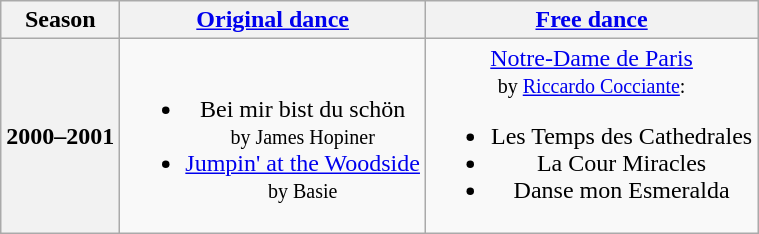<table class=wikitable style=text-align:center>
<tr>
<th>Season</th>
<th><a href='#'>Original dance</a></th>
<th><a href='#'>Free dance</a></th>
</tr>
<tr>
<th>2000–2001 <br> </th>
<td><br><ul><li>Bei mir bist du schön <br><small> by James Hopiner </small></li><li><a href='#'>Jumpin' at the Woodside</a> <br><small> by Basie </small></li></ul></td>
<td><a href='#'>Notre-Dame de Paris</a> <br><small> by <a href='#'>Riccardo Cocciante</a>: </small><br><ul><li>Les Temps des Cathedrales</li><li>La Cour Miracles</li><li>Danse mon Esmeralda</li></ul></td>
</tr>
</table>
